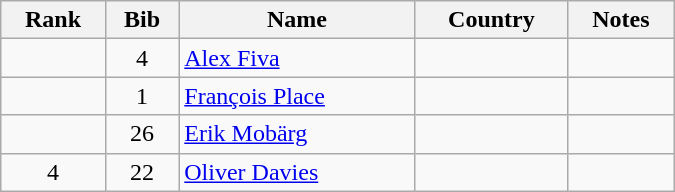<table class="wikitable" style="text-align:center; width:450px">
<tr>
<th>Rank</th>
<th>Bib</th>
<th>Name</th>
<th>Country</th>
<th>Notes</th>
</tr>
<tr>
<td></td>
<td>4</td>
<td align=left><a href='#'>Alex Fiva</a></td>
<td align=left></td>
<td></td>
</tr>
<tr>
<td></td>
<td>1</td>
<td align=left><a href='#'>François Place</a></td>
<td align=left></td>
<td></td>
</tr>
<tr>
<td></td>
<td>26</td>
<td align=left><a href='#'>Erik Mobärg</a></td>
<td align=left></td>
<td></td>
</tr>
<tr>
<td>4</td>
<td>22</td>
<td align=left><a href='#'>Oliver Davies</a></td>
<td align=left></td>
<td></td>
</tr>
</table>
